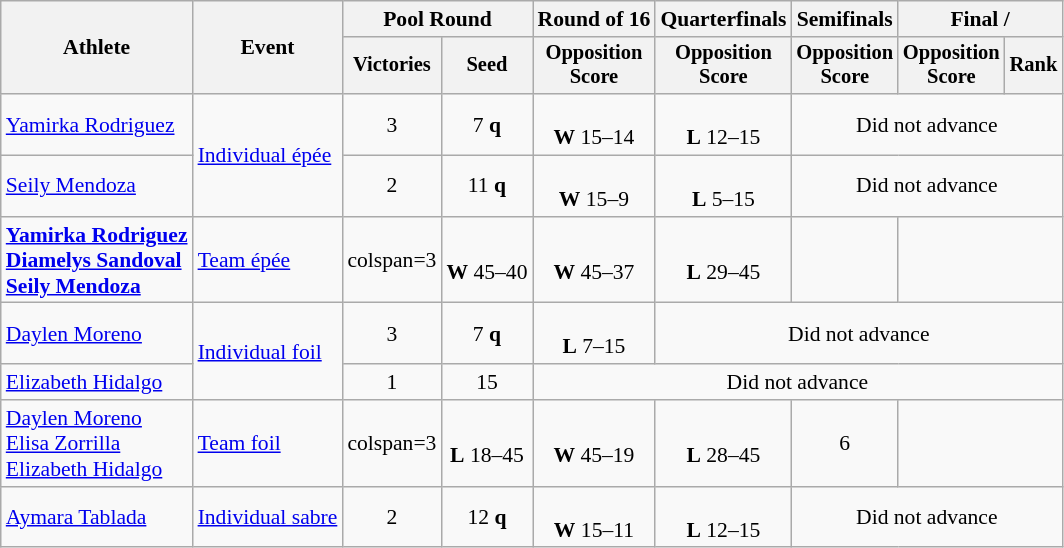<table class=wikitable style="font-size:90%">
<tr>
<th rowspan="2">Athlete</th>
<th rowspan="2">Event</th>
<th colspan=2>Pool Round</th>
<th>Round of 16</th>
<th>Quarterfinals</th>
<th>Semifinals</th>
<th colspan=2>Final / </th>
</tr>
<tr style="font-size:95%">
<th>Victories</th>
<th>Seed</th>
<th>Opposition<br>Score</th>
<th>Opposition<br>Score</th>
<th>Opposition<br>Score</th>
<th>Opposition<br>Score</th>
<th>Rank</th>
</tr>
<tr align=center>
<td align=left><a href='#'>Yamirka Rodriguez</a></td>
<td align=left rowspan=2><a href='#'>Individual épée</a></td>
<td>3</td>
<td>7 <strong>q</strong></td>
<td><br><strong>W</strong> 15–14</td>
<td><br><strong>L</strong> 12–15</td>
<td colspan=3>Did not advance</td>
</tr>
<tr align=center>
<td align=left><a href='#'>Seily Mendoza</a></td>
<td>2</td>
<td>11 <strong>q</strong></td>
<td><br><strong>W</strong> 15–9</td>
<td><br><strong>L</strong> 5–15</td>
<td colspan=3>Did not advance</td>
</tr>
<tr align=center>
<td align=left><strong><a href='#'>Yamirka Rodriguez</a><br><a href='#'>Diamelys Sandoval</a><br><a href='#'>Seily Mendoza</a></strong></td>
<td align=left><a href='#'>Team épée</a></td>
<td>colspan=3 </td>
<td><br><strong>W</strong> 45–40</td>
<td><br><strong>W</strong> 45–37</td>
<td><br><strong>L</strong> 29–45</td>
<td></td>
</tr>
<tr align=center>
<td align=left><a href='#'>Daylen Moreno</a></td>
<td align=left rowspan=2><a href='#'>Individual foil</a></td>
<td>3</td>
<td>7 <strong>q</strong></td>
<td><br><strong>L</strong> 7–15</td>
<td colspan=4>Did not advance</td>
</tr>
<tr align=center>
<td align=left><a href='#'>Elizabeth Hidalgo</a></td>
<td>1</td>
<td>15</td>
<td colspan=5>Did not advance</td>
</tr>
<tr align=center>
<td align=left><a href='#'>Daylen Moreno</a><br><a href='#'>Elisa Zorrilla</a><br><a href='#'>Elizabeth Hidalgo</a></td>
<td align=left><a href='#'>Team foil</a></td>
<td>colspan=3 </td>
<td><br><strong>L</strong> 18–45</td>
<td><br><strong>W</strong> 45–19</td>
<td><br><strong>L</strong> 28–45</td>
<td>6</td>
</tr>
<tr align=center>
<td align=left><a href='#'>Aymara Tablada</a></td>
<td align=left><a href='#'>Individual sabre</a></td>
<td>2</td>
<td>12 <strong>q</strong></td>
<td><br><strong>W</strong> 15–11</td>
<td><br><strong>L</strong> 12–15</td>
<td colspan=3>Did not advance</td>
</tr>
</table>
